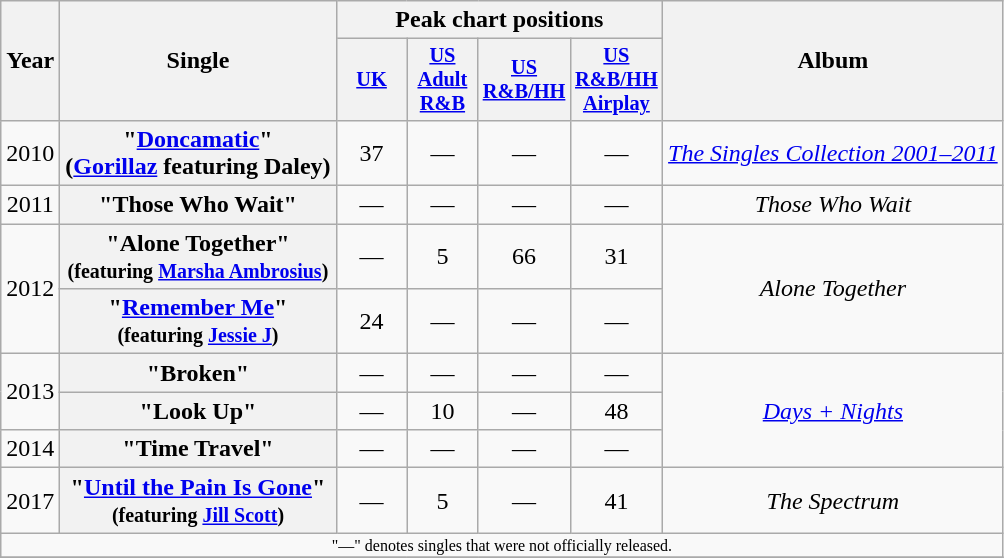<table class="wikitable plainrowheaders" style="text-align:center;">
<tr>
<th scope="col" rowspan="2">Year</th>
<th scope="col" rowspan="2">Single</th>
<th scope="col" colspan="4">Peak chart positions</th>
<th scope="col" rowspan="2">Album</th>
</tr>
<tr>
<th scope="col" style="width:3em;font-size:85%;"><a href='#'>UK</a><br></th>
<th scope="col" style="width:3em;font-size:85%;"><a href='#'>US Adult R&B</a><br></th>
<th scope="col" style="width:3em;font-size:85%;"><a href='#'>US R&B/HH</a><br></th>
<th scope="col" style="width:3em;font-size:85%;"><a href='#'>US R&B/HH<br>Airplay</a><br></th>
</tr>
<tr>
<td>2010</td>
<th scope="row">"<a href='#'>Doncamatic</a>"<br><span>(<a href='#'>Gorillaz</a> featuring Daley)</span></th>
<td>37</td>
<td>—</td>
<td>—</td>
<td>—</td>
<td><em><a href='#'>The Singles Collection 2001–2011</a></em></td>
</tr>
<tr>
<td>2011</td>
<th scope="row">"Those Who Wait"</th>
<td>—</td>
<td>—</td>
<td>—</td>
<td>—</td>
<td><em>Those Who Wait</em></td>
</tr>
<tr>
<td rowspan="2">2012</td>
<th scope="row">"Alone Together"<br><small>(featuring <a href='#'>Marsha Ambrosius</a>)</small></th>
<td>—</td>
<td>5</td>
<td>66</td>
<td>31</td>
<td rowspan="2"><em>Alone Together</em></td>
</tr>
<tr>
<th scope="row">"<a href='#'>Remember Me</a>"<br><small>(featuring <a href='#'>Jessie J</a>)</small></th>
<td>24</td>
<td>—</td>
<td>—</td>
<td>—</td>
</tr>
<tr>
<td rowspan="2">2013</td>
<th scope="row">"Broken"</th>
<td>—</td>
<td>—</td>
<td>—</td>
<td>—</td>
<td rowspan="3"><em><a href='#'>Days + Nights</a></em></td>
</tr>
<tr>
<th scope="row">"Look Up"</th>
<td>—</td>
<td>10</td>
<td>—</td>
<td>48</td>
</tr>
<tr>
<td>2014</td>
<th scope="row">"Time Travel"</th>
<td>—</td>
<td>—</td>
<td>—</td>
<td>—</td>
</tr>
<tr>
<td>2017</td>
<th scope="row">"<a href='#'>Until the Pain Is Gone</a>"<br><small>(featuring <a href='#'>Jill Scott</a>)</small></th>
<td>—</td>
<td>5</td>
<td>—</td>
<td>41</td>
<td><em>The Spectrum</em></td>
</tr>
<tr>
<td align="center" colspan="13" style="font-size: 8pt">"—" denotes singles that were not officially released.</td>
</tr>
<tr>
</tr>
</table>
